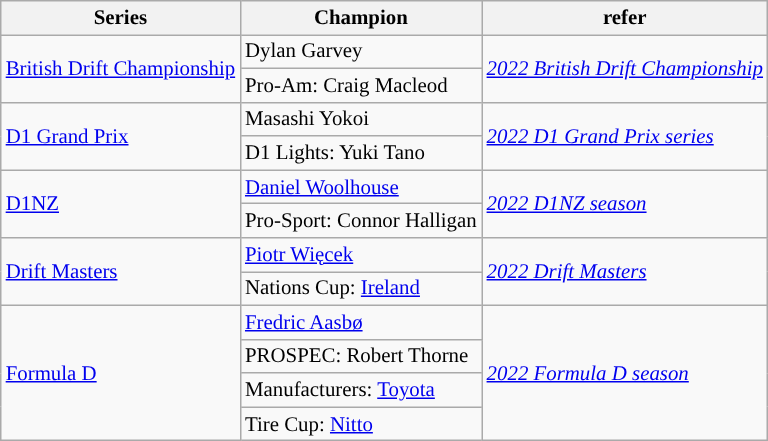<table class="wikitable" style="font-size:87%;">
<tr font-weight:bold">
<th>Series</th>
<th>Champion</th>
<th>refer</th>
</tr>
<tr>
<td rowspan=2><a href='#'>British Drift Championship</a></td>
<td> Dylan Garvey</td>
<td rowspan=2><em><a href='#'>2022 British Drift Championship</a></em></td>
</tr>
<tr>
<td>Pro-Am:  Craig Macleod</td>
</tr>
<tr>
<td rowspan="2"><a href='#'>D1 Grand Prix</a></td>
<td> Masashi Yokoi</td>
<td rowspan="2"><em><a href='#'>2022 D1 Grand Prix series</a></em></td>
</tr>
<tr>
<td>D1 Lights:  Yuki Tano</td>
</tr>
<tr>
<td rowspan="2"><a href='#'>D1NZ</a></td>
<td> <a href='#'>Daniel Woolhouse</a></td>
<td rowspan="2"><em><a href='#'>2022 D1NZ season</a></em></td>
</tr>
<tr>
<td>Pro-Sport:  Connor Halligan</td>
</tr>
<tr>
<td rowspan=2><a href='#'>Drift Masters</a></td>
<td> <a href='#'>Piotr Więcek</a></td>
<td rowspan=2><em><a href='#'>2022 Drift Masters</a></em></td>
</tr>
<tr>
<td>Nations Cup:  <a href='#'>Ireland</a></td>
</tr>
<tr>
<td rowspan=4><a href='#'>Formula D</a></td>
<td> <a href='#'>Fredric Aasbø</a></td>
<td rowspan=4><em><a href='#'>2022 Formula D season</a></em></td>
</tr>
<tr>
<td>PROSPEC:  Robert Thorne</td>
</tr>
<tr>
<td>Manufacturers:  <a href='#'>Toyota</a></td>
</tr>
<tr>
<td>Tire Cup:  <a href='#'>Nitto</a></td>
</tr>
</table>
